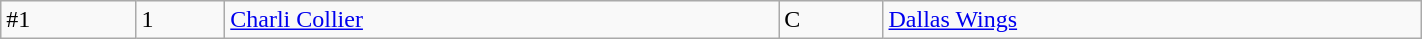<table class="wikitable" style="width:75%;">
<tr>
<td>#1</td>
<td>1</td>
<td><a href='#'>Charli Collier</a></td>
<td>C</td>
<td><a href='#'>Dallas Wings</a></td>
</tr>
</table>
